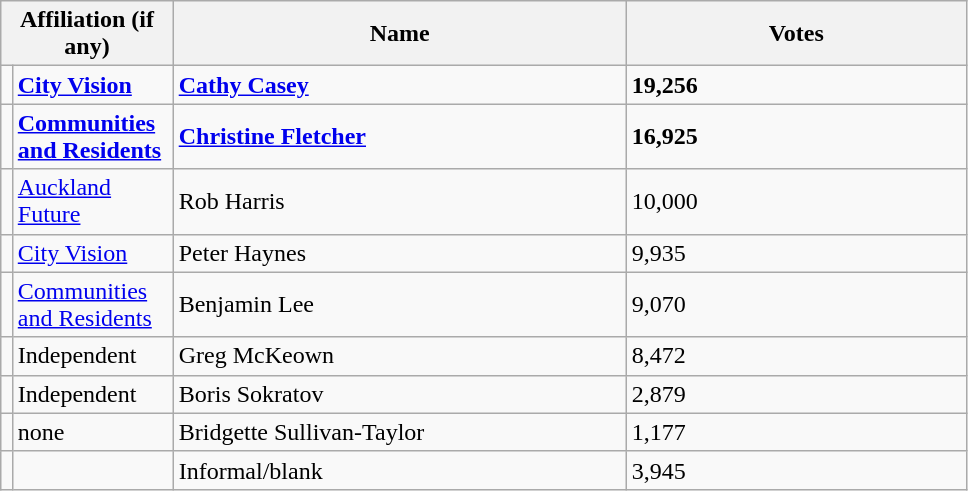<table class="wikitable" style="width:51%;">
<tr>
<th colspan="2" style="width:1%;">Affiliation (if any)</th>
<th style="width:20%;">Name</th>
<th style="width:15%;">Votes</th>
</tr>
<tr>
<td bgcolor=></td>
<td><strong><a href='#'>City Vision</a></strong></td>
<td><strong><a href='#'>Cathy Casey</a></strong></td>
<td><strong>19,256</strong></td>
</tr>
<tr>
<td bgcolor=></td>
<td><strong><a href='#'>Communities and Residents</a></strong></td>
<td><strong><a href='#'>Christine Fletcher</a></strong></td>
<td><strong>16,925</strong></td>
</tr>
<tr>
<td bgcolor=></td>
<td><a href='#'>Auckland Future</a></td>
<td>Rob Harris</td>
<td>10,000</td>
</tr>
<tr>
<td bgcolor=></td>
<td><a href='#'>City Vision</a></td>
<td>Peter Haynes</td>
<td>9,935</td>
</tr>
<tr>
<td bgcolor=></td>
<td><a href='#'>Communities and Residents</a></td>
<td>Benjamin Lee</td>
<td>9,070</td>
</tr>
<tr>
<td bgcolor=></td>
<td>Independent</td>
<td>Greg McKeown</td>
<td>8,472</td>
</tr>
<tr>
<td bgcolor=></td>
<td>Independent</td>
<td>Boris Sokratov</td>
<td>2,879</td>
</tr>
<tr>
<td></td>
<td>none</td>
<td>Bridgette Sullivan-Taylor</td>
<td>1,177</td>
</tr>
<tr>
<td bgcolor=></td>
<td></td>
<td>Informal/blank</td>
<td>3,945</td>
</tr>
</table>
